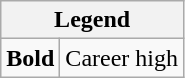<table class="wikitable mw-collapsible mw-collapsed">
<tr>
<th colspan="2">Legend</th>
</tr>
<tr>
<td><strong>Bold</strong></td>
<td>Career high</td>
</tr>
</table>
